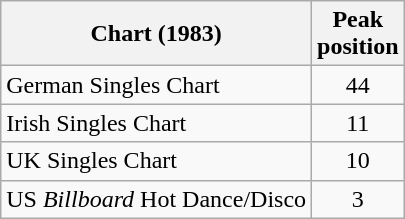<table class="wikitable sortable">
<tr>
<th>Chart (1983)</th>
<th>Peak<br>position</th>
</tr>
<tr>
<td align="left">German Singles Chart</td>
<td style="text-align:center;">44</td>
</tr>
<tr>
<td align="left">Irish Singles Chart</td>
<td style="text-align:center;">11</td>
</tr>
<tr>
<td align="left">UK Singles Chart</td>
<td style="text-align:center;">10</td>
</tr>
<tr>
<td align="left">US <em>Billboard</em> Hot Dance/Disco</td>
<td style="text-align:center;">3</td>
</tr>
</table>
